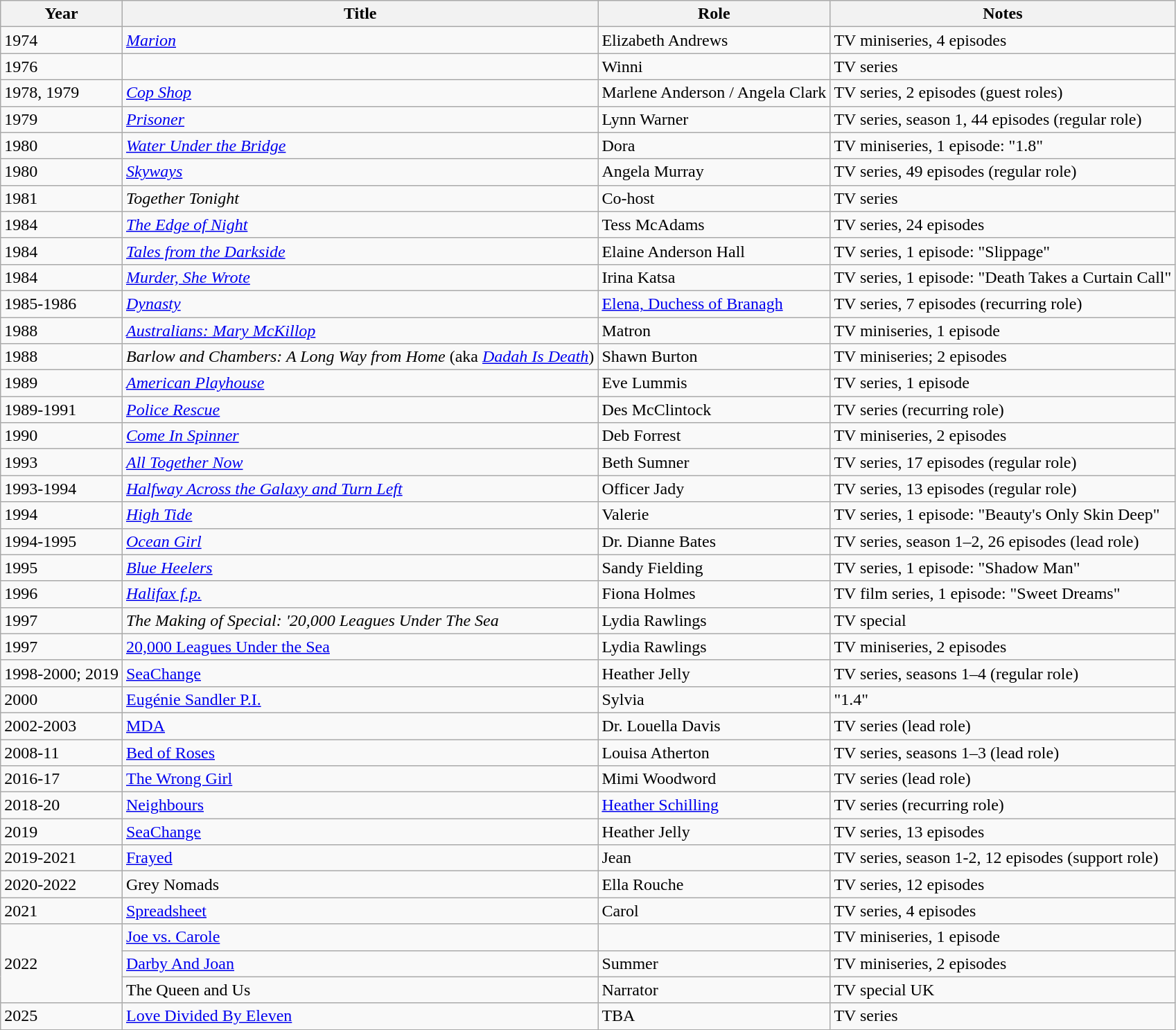<table class="wikitable sortable">
<tr>
<th>Year</th>
<th>Title</th>
<th>Role</th>
<th class="unsortable">Notes</th>
</tr>
<tr>
<td>1974</td>
<td><em><a href='#'>Marion</a></em></td>
<td>Elizabeth Andrews</td>
<td>TV miniseries, 4 episodes</td>
</tr>
<tr>
<td>1976</td>
<td><em></em></td>
<td>Winni</td>
<td>TV series</td>
</tr>
<tr>
<td>1978, 1979</td>
<td><em><a href='#'>Cop Shop</a></em></td>
<td>Marlene Anderson / Angela Clark</td>
<td>TV series, 2 episodes (guest roles)</td>
</tr>
<tr>
<td>1979</td>
<td><em><a href='#'>Prisoner</a></em></td>
<td>Lynn Warner</td>
<td>TV series, season 1, 44 episodes (regular role)</td>
</tr>
<tr>
<td>1980</td>
<td><em><a href='#'>Water Under the Bridge</a></em></td>
<td>Dora</td>
<td>TV miniseries, 1 episode: "1.8"</td>
</tr>
<tr>
<td>1980</td>
<td><em><a href='#'>Skyways</a></em></td>
<td>Angela Murray</td>
<td>TV series, 49 episodes (regular role)</td>
</tr>
<tr>
<td>1981</td>
<td><em>Together Tonight</em></td>
<td>Co-host</td>
<td>TV series</td>
</tr>
<tr>
<td>1984</td>
<td><em><a href='#'>The Edge of Night</a></em></td>
<td>Tess McAdams</td>
<td>TV series, 24 episodes</td>
</tr>
<tr>
<td>1984</td>
<td><em><a href='#'>Tales from the Darkside</a></em></td>
<td>Elaine Anderson Hall</td>
<td>TV series, 1 episode: "Slippage"</td>
</tr>
<tr>
<td>1984</td>
<td><em><a href='#'>Murder, She Wrote</a></em></td>
<td>Irina Katsa</td>
<td>TV series, 1 episode: "Death Takes a Curtain Call"</td>
</tr>
<tr>
<td>1985-1986</td>
<td><em><a href='#'>Dynasty</a></em></td>
<td><a href='#'>Elena, Duchess of Branagh</a></td>
<td>TV series, 7 episodes (recurring role)</td>
</tr>
<tr>
<td>1988</td>
<td><em><a href='#'>Australians: Mary McKillop</a></em></td>
<td>Matron</td>
<td>TV miniseries, 1 episode</td>
</tr>
<tr>
<td>1988</td>
<td><em>Barlow and Chambers: A Long Way from Home</em> (aka <em><a href='#'>Dadah Is Death</a></em>)</td>
<td>Shawn Burton</td>
<td>TV miniseries; 2 episodes</td>
</tr>
<tr>
<td>1989</td>
<td><em><a href='#'>American Playhouse</a></em></td>
<td>Eve Lummis</td>
<td>TV series, 1 episode</td>
</tr>
<tr>
<td>1989-1991</td>
<td><em><a href='#'>Police Rescue</a></em></td>
<td>Des McClintock</td>
<td>TV series (recurring role)</td>
</tr>
<tr>
<td>1990</td>
<td><em><a href='#'>Come In Spinner</a></em></td>
<td>Deb Forrest</td>
<td>TV miniseries, 2 episodes</td>
</tr>
<tr>
<td>1993</td>
<td><em><a href='#'>All Together Now</a></em></td>
<td>Beth Sumner</td>
<td>TV series, 17 episodes (regular role)</td>
</tr>
<tr>
<td>1993-1994</td>
<td><em><a href='#'>Halfway Across the Galaxy and Turn Left</a></em></td>
<td>Officer Jady</td>
<td>TV series, 13 episodes (regular role)</td>
</tr>
<tr>
<td>1994</td>
<td><em><a href='#'>High Tide</a></em></td>
<td>Valerie</td>
<td>TV series, 1 episode: "Beauty's Only Skin Deep"</td>
</tr>
<tr>
<td>1994-1995</td>
<td><em><a href='#'>Ocean Girl</a></em></td>
<td>Dr. Dianne Bates</td>
<td>TV series, season 1–2, 26 episodes (lead role)</td>
</tr>
<tr>
<td>1995</td>
<td><em><a href='#'>Blue Heelers</a></em></td>
<td>Sandy Fielding</td>
<td>TV series, 1 episode: "Shadow Man"</td>
</tr>
<tr>
<td>1996</td>
<td><em><a href='#'>Halifax f.p.</a></em></td>
<td>Fiona Holmes</td>
<td>TV film series, 1 episode: "Sweet Dreams"</td>
</tr>
<tr>
<td>1997</td>
<td><em>The Making of Special: '20,000 Leagues Under The Sea<strong></td>
<td>Lydia Rawlings</td>
<td>TV special</td>
</tr>
<tr>
<td>1997</td>
<td></em><a href='#'>20,000 Leagues Under the Sea</a><em></td>
<td>Lydia Rawlings</td>
<td>TV miniseries, 2 episodes</td>
</tr>
<tr>
<td>1998-2000; 2019</td>
<td></em><a href='#'>SeaChange</a><em></td>
<td>Heather Jelly</td>
<td>TV series, seasons 1–4 (regular role)</td>
</tr>
<tr>
<td>2000</td>
<td></em><a href='#'>Eugénie Sandler P.I.</a><em></td>
<td>Sylvia</td>
<td>"1.4"</td>
</tr>
<tr>
<td>2002-2003</td>
<td></em><a href='#'>MDA</a><em></td>
<td>Dr. Louella Davis</td>
<td>TV series (lead role)</td>
</tr>
<tr>
<td>2008-11</td>
<td></em><a href='#'>Bed of Roses</a><em></td>
<td>Louisa Atherton</td>
<td>TV series, seasons 1–3 (lead role)</td>
</tr>
<tr>
<td>2016-17</td>
<td></em><a href='#'>The Wrong Girl</a><em></td>
<td>Mimi Woodword</td>
<td>TV series (lead role)</td>
</tr>
<tr>
<td>2018-20</td>
<td></em><a href='#'>Neighbours</a><em></td>
<td><a href='#'>Heather Schilling</a></td>
<td>TV series (recurring role)</td>
</tr>
<tr>
<td>2019</td>
<td></em><a href='#'>SeaChange</a><em></td>
<td>Heather Jelly</td>
<td>TV series, 13 episodes</td>
</tr>
<tr>
<td>2019-2021</td>
<td></em><a href='#'>Frayed</a><em></td>
<td>Jean</td>
<td>TV series, season 1-2, 12 episodes (support role)</td>
</tr>
<tr>
<td>2020-2022</td>
<td></em>Grey Nomads<em></td>
<td>Ella Rouche</td>
<td>TV series, 12 episodes</td>
</tr>
<tr>
<td>2021</td>
<td></em><a href='#'>Spreadsheet</a><em></td>
<td>Carol</td>
<td>TV series, 4 episodes</td>
</tr>
<tr>
<td rowspan="3">2022</td>
<td></em><a href='#'>Joe vs. Carole</a><em></td>
<td></td>
<td>TV miniseries, 1 episode</td>
</tr>
<tr>
<td></em><a href='#'>Darby And Joan</a><em></td>
<td>Summer</td>
<td>TV miniseries, 2 episodes</td>
</tr>
<tr>
<td></em>The Queen and Us<em></td>
<td>Narrator</td>
<td>TV special UK</td>
</tr>
<tr>
<td>2025</td>
<td><a href='#'></em>Love Divided By Eleven<em></a></td>
<td>TBA</td>
<td>TV series</td>
</tr>
</table>
